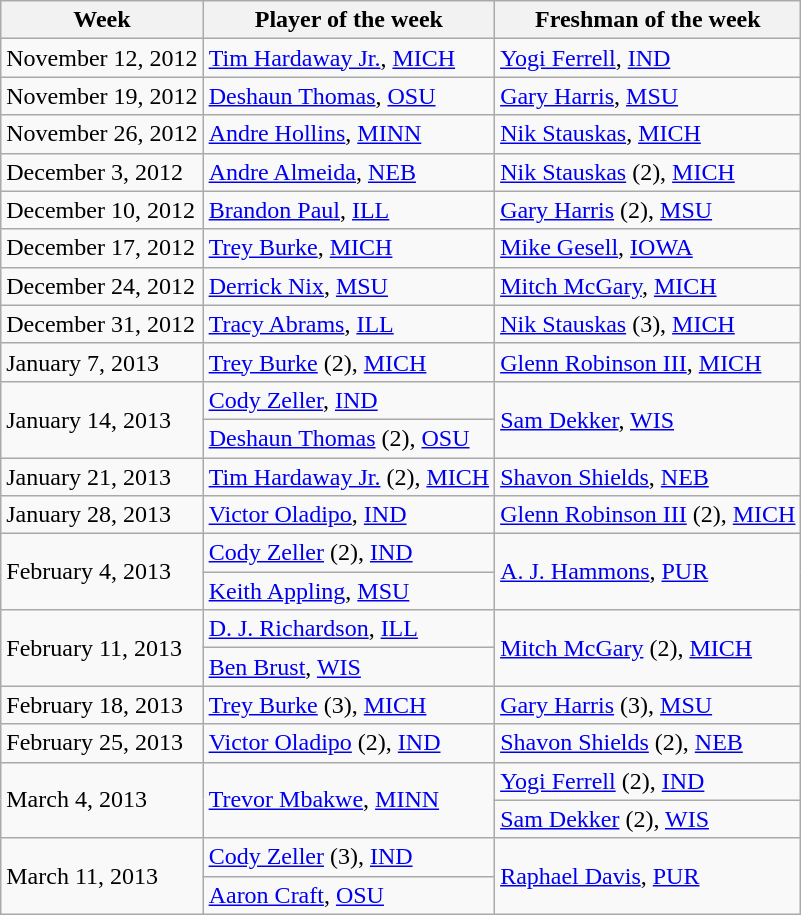<table class="wikitable" border="1">
<tr>
<th>Week</th>
<th>Player of the week</th>
<th>Freshman of the week</th>
</tr>
<tr>
<td>November 12, 2012</td>
<td><a href='#'>Tim Hardaway Jr.</a>, <a href='#'>MICH</a></td>
<td><a href='#'>Yogi Ferrell</a>, <a href='#'>IND</a></td>
</tr>
<tr>
<td>November 19, 2012</td>
<td><a href='#'>Deshaun Thomas</a>, <a href='#'>OSU</a></td>
<td><a href='#'>Gary Harris</a>, <a href='#'>MSU</a></td>
</tr>
<tr>
<td>November 26, 2012</td>
<td><a href='#'>Andre Hollins</a>, <a href='#'>MINN</a></td>
<td><a href='#'>Nik Stauskas</a>, <a href='#'>MICH</a></td>
</tr>
<tr>
<td>December 3, 2012</td>
<td><a href='#'>Andre Almeida</a>, <a href='#'>NEB</a></td>
<td><a href='#'>Nik Stauskas</a> (2), <a href='#'>MICH</a></td>
</tr>
<tr>
<td>December 10, 2012</td>
<td><a href='#'>Brandon Paul</a>, <a href='#'>ILL</a></td>
<td><a href='#'>Gary Harris</a> (2), <a href='#'>MSU</a></td>
</tr>
<tr>
<td>December 17, 2012</td>
<td><a href='#'>Trey Burke</a>, <a href='#'>MICH</a></td>
<td><a href='#'>Mike Gesell</a>, <a href='#'>IOWA</a></td>
</tr>
<tr>
<td>December 24, 2012</td>
<td><a href='#'>Derrick Nix</a>, <a href='#'>MSU</a></td>
<td><a href='#'>Mitch McGary</a>, <a href='#'>MICH</a></td>
</tr>
<tr>
<td>December 31, 2012</td>
<td><a href='#'>Tracy Abrams</a>, <a href='#'>ILL</a></td>
<td><a href='#'>Nik Stauskas</a> (3), <a href='#'>MICH</a></td>
</tr>
<tr>
<td>January 7, 2013</td>
<td><a href='#'>Trey Burke</a> (2), <a href='#'>MICH</a></td>
<td><a href='#'>Glenn Robinson III</a>, <a href='#'>MICH</a></td>
</tr>
<tr>
<td rowspan=2 valign=middle>January 14, 2013</td>
<td><a href='#'>Cody Zeller</a>, <a href='#'>IND</a></td>
<td rowspan=2 valign=middle><a href='#'>Sam Dekker</a>, <a href='#'>WIS</a></td>
</tr>
<tr>
<td><a href='#'>Deshaun Thomas</a> (2), <a href='#'>OSU</a></td>
</tr>
<tr>
<td>January 21, 2013</td>
<td><a href='#'>Tim Hardaway Jr.</a> (2), <a href='#'>MICH</a></td>
<td><a href='#'>Shavon Shields</a>, <a href='#'>NEB</a></td>
</tr>
<tr>
<td>January 28, 2013</td>
<td><a href='#'>Victor Oladipo</a>, <a href='#'>IND</a></td>
<td><a href='#'>Glenn Robinson III</a> (2), <a href='#'>MICH</a></td>
</tr>
<tr>
<td rowspan=2 valign=middle>February 4, 2013</td>
<td><a href='#'>Cody Zeller</a> (2), <a href='#'>IND</a></td>
<td rowspan=2 valign=middle><a href='#'>A. J. Hammons</a>, <a href='#'>PUR</a></td>
</tr>
<tr>
<td><a href='#'>Keith Appling</a>, <a href='#'>MSU</a></td>
</tr>
<tr>
<td rowspan=2 valign=middle>February 11, 2013</td>
<td><a href='#'>D. J. Richardson</a>, <a href='#'>ILL</a></td>
<td rowspan=2 valign=middle><a href='#'>Mitch McGary</a> (2), <a href='#'>MICH</a></td>
</tr>
<tr>
<td><a href='#'>Ben Brust</a>, <a href='#'>WIS</a></td>
</tr>
<tr>
<td>February 18, 2013</td>
<td><a href='#'>Trey Burke</a> (3), <a href='#'>MICH</a></td>
<td><a href='#'>Gary Harris</a> (3), <a href='#'>MSU</a></td>
</tr>
<tr>
<td>February 25, 2013</td>
<td><a href='#'>Victor Oladipo</a> (2), <a href='#'>IND</a></td>
<td><a href='#'>Shavon Shields</a> (2), <a href='#'>NEB</a></td>
</tr>
<tr>
<td rowspan=2 valign=middle>March 4, 2013</td>
<td rowspan=2 valign=middle><a href='#'>Trevor Mbakwe</a>, <a href='#'>MINN</a></td>
<td><a href='#'>Yogi Ferrell</a> (2), <a href='#'>IND</a></td>
</tr>
<tr>
<td><a href='#'>Sam Dekker</a> (2), <a href='#'>WIS</a></td>
</tr>
<tr>
<td rowspan=2 valign=middle>March 11, 2013</td>
<td><a href='#'>Cody Zeller</a> (3), <a href='#'>IND</a></td>
<td rowspan=2 valign=middle><a href='#'>Raphael Davis</a>, <a href='#'>PUR</a></td>
</tr>
<tr>
<td><a href='#'>Aaron Craft</a>, <a href='#'>OSU</a></td>
</tr>
</table>
